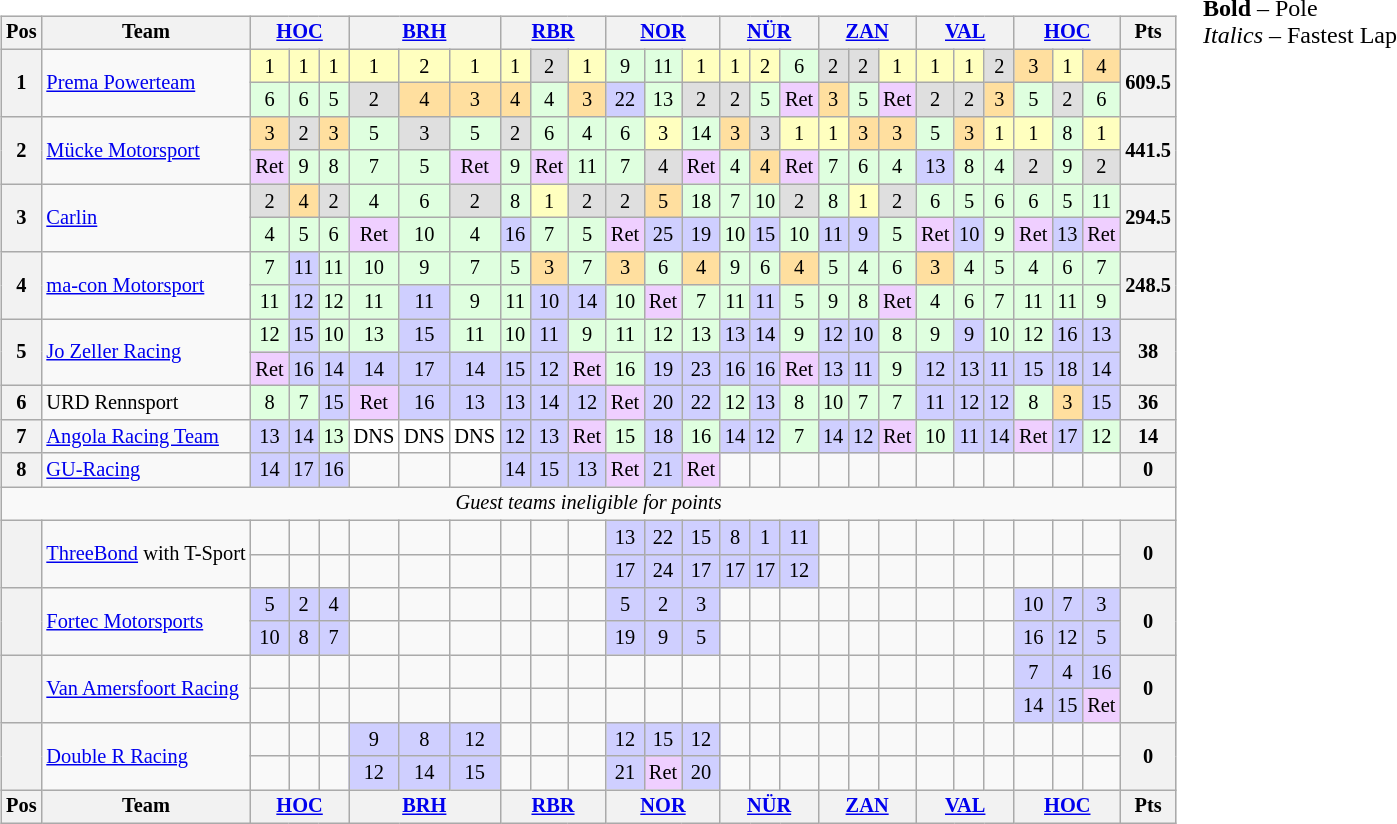<table>
<tr>
<td valign="top"><br><table align="left"| class="wikitable" style="font-size: 85%; text-align: center">
<tr valign="top">
<th valign="middle">Pos</th>
<th valign="middle">Team</th>
<th colspan=3><a href='#'>HOC</a><br></th>
<th colspan=3><a href='#'>BRH</a><br></th>
<th colspan=3><a href='#'>RBR</a><br></th>
<th colspan=3><a href='#'>NOR</a><br></th>
<th colspan=3><a href='#'>NÜR</a><br></th>
<th colspan=3><a href='#'>ZAN</a><br></th>
<th colspan=3><a href='#'>VAL</a><br></th>
<th colspan=3><a href='#'>HOC</a><br></th>
<th valign="middle">Pts</th>
</tr>
<tr>
<th rowspan=2>1</th>
<td align="left" rowspan=2> <a href='#'>Prema Powerteam</a></td>
<td style="background:#FFFFBF;">1</td>
<td style="background:#FFFFBF;">1</td>
<td style="background:#FFFFBF;">1</td>
<td style="background:#FFFFBF;">1</td>
<td style="background:#FFFFBF;">2</td>
<td style="background:#FFFFBF;">1</td>
<td style="background:#FFFFBF;">1</td>
<td style="background:#DFDFDF;">2</td>
<td style="background:#FFFFBF;">1</td>
<td style="background:#DFFFDF;">9</td>
<td style="background:#DFFFDF;">11</td>
<td style="background:#FFFFBF;">1</td>
<td style="background:#FFFFBF;">1</td>
<td style="background:#FFFFBF;">2</td>
<td style="background:#DFFFDF;">6</td>
<td style="background:#DFDFDF;">2</td>
<td style="background:#DFDFDF;">2</td>
<td style="background:#FFFFBF;">1</td>
<td style="background:#FFFFBF;">1</td>
<td style="background:#FFFFBF;">1</td>
<td style="background:#DFDFDF;">2</td>
<td style="background:#FFDF9F;">3</td>
<td style="background:#FFFFBF;">1</td>
<td style="background:#FFDF9F;">4</td>
<th rowspan=2>609.5</th>
</tr>
<tr>
<td style="background:#DFFFDF;">6</td>
<td style="background:#DFFFDF;">6</td>
<td style="background:#DFFFDF;">5</td>
<td style="background:#DFDFDF;">2</td>
<td style="background:#FFDF9F;">4</td>
<td style="background:#FFDF9F;">3</td>
<td style="background:#FFDF9F;">4</td>
<td style="background:#DFFFDF;">4</td>
<td style="background:#FFDF9F;">3</td>
<td style="background:#CFCFFF;">22</td>
<td style="background:#DFFFDF;">13</td>
<td style="background:#DFDFDF;">2</td>
<td style="background:#DFDFDF;">2</td>
<td style="background:#DFFFDF;">5</td>
<td style="background:#EFCFFF;">Ret</td>
<td style="background:#FFDF9F;">3</td>
<td style="background:#DFFFDF;">5</td>
<td style="background:#EFCFFF;">Ret</td>
<td style="background:#DFDFDF;">2</td>
<td style="background:#DFDFDF;">2</td>
<td style="background:#FFDF9F;">3</td>
<td style="background:#DFFFDF;">5</td>
<td style="background:#DFDFDF;">2</td>
<td style="background:#DFFFDF;">6</td>
</tr>
<tr>
<th rowspan=2>2</th>
<td align="left" rowspan=2> <a href='#'>Mücke Motorsport</a></td>
<td style="background:#FFDF9F;">3</td>
<td style="background:#DFDFDF;">2</td>
<td style="background:#FFDF9F;">3</td>
<td style="background:#DFFFDF;">5</td>
<td style="background:#DFDFDF;">3</td>
<td style="background:#DFFFDF;">5</td>
<td style="background:#DFDFDF;">2</td>
<td style="background:#DFFFDF;">6</td>
<td style="background:#DFFFDF;">4</td>
<td style="background:#DFFFDF;">6</td>
<td style="background:#FFFFBF;">3</td>
<td style="background:#DFFFDF;">14</td>
<td style="background:#FFDF9F;">3</td>
<td style="background:#DFDFDF;">3</td>
<td style="background:#FFFFBF;">1</td>
<td style="background:#FFFFBF;">1</td>
<td style="background:#FFDF9F;">3</td>
<td style="background:#FFDF9F;">3</td>
<td style="background:#DFFFDF;">5</td>
<td style="background:#FFDF9F;">3</td>
<td style="background:#FFFFBF;">1</td>
<td style="background:#FFFFBF;">1</td>
<td style="background:#DFFFDF;">8</td>
<td style="background:#FFFFBF;">1</td>
<th rowspan=2>441.5</th>
</tr>
<tr>
<td style="background:#EFCFFF;">Ret</td>
<td style="background:#DFFFDF;">9</td>
<td style="background:#DFFFDF;">8</td>
<td style="background:#DFFFDF;">7</td>
<td style="background:#DFFFDF;">5</td>
<td style="background:#EFCFFF;">Ret</td>
<td style="background:#DFFFDF;">9</td>
<td style="background:#EFCFFF;">Ret</td>
<td style="background:#DFFFDF;">11</td>
<td style="background:#DFFFDF;">7</td>
<td style="background:#DFDFDF;">4</td>
<td style="background:#EFCFFF;">Ret</td>
<td style="background:#DFFFDF;">4</td>
<td style="background:#FFDF9F;">4</td>
<td style="background:#EFCFFF;">Ret</td>
<td style="background:#DFFFDF;">7</td>
<td style="background:#DFFFDF;">6</td>
<td style="background:#DFFFDF;">4</td>
<td style="background:#CFCFFF;">13</td>
<td style="background:#DFFFDF;">8</td>
<td style="background:#DFFFDF;">4</td>
<td style="background:#DFDFDF;">2</td>
<td style="background:#DFFFDF;">9</td>
<td style="background:#DFDFDF;">2</td>
</tr>
<tr>
<th rowspan=2>3</th>
<td align="left" rowspan=2> <a href='#'>Carlin</a></td>
<td style="background:#DFDFDF;">2</td>
<td style="background:#FFDF9F;">4</td>
<td style="background:#DFDFDF;">2</td>
<td style="background:#DFFFDF;">4</td>
<td style="background:#DFFFDF;">6</td>
<td style="background:#DFDFDF;">2</td>
<td style="background:#DFFFDF;">8</td>
<td style="background:#FFFFBF;">1</td>
<td style="background:#DFDFDF;">2</td>
<td style="background:#DFDFDF;">2</td>
<td style="background:#FFDF9F;">5</td>
<td style="background:#DFFFDF;">18</td>
<td style="background:#DFFFDF;">7</td>
<td style="background:#DFFFDF;">10</td>
<td style="background:#DFDFDF;">2</td>
<td style="background:#DFFFDF;">8</td>
<td style="background:#FFFFBF;">1</td>
<td style="background:#DFDFDF;">2</td>
<td style="background:#DFFFDF;">6</td>
<td style="background:#DFFFDF;">5</td>
<td style="background:#DFFFDF;">6</td>
<td style="background:#DFFFDF;">6</td>
<td style="background:#DFFFDF;">5</td>
<td style="background:#DFFFDF;">11</td>
<th rowspan=2>294.5</th>
</tr>
<tr>
<td style="background:#DFFFDF;">4</td>
<td style="background:#DFFFDF;">5</td>
<td style="background:#DFFFDF;">6</td>
<td style="background:#EFCFFF;">Ret</td>
<td style="background:#DFFFDF;">10</td>
<td style="background:#DFFFDF;">4</td>
<td style="background:#CFCFFF;">16</td>
<td style="background:#DFFFDF;">7</td>
<td style="background:#DFFFDF;">5</td>
<td style="background:#EFCFFF;">Ret</td>
<td style="background:#CFCFFF;">25</td>
<td style="background:#CFCFFF;">19</td>
<td style="background:#DFFFDF;">10</td>
<td style="background:#CFCFFF;">15</td>
<td style="background:#DFFFDF;">10</td>
<td style="background:#CFCFFF;">11</td>
<td style="background:#CFCFFF;">9</td>
<td style="background:#DFFFDF;">5</td>
<td style="background:#EFCFFF;">Ret</td>
<td style="background:#CFCFFF;">10</td>
<td style="background:#DFFFDF;">9</td>
<td style="background:#EFCFFF;">Ret</td>
<td style="background:#CFCFFF;">13</td>
<td style="background:#EFCFFF;">Ret</td>
</tr>
<tr>
<th rowspan=2>4</th>
<td align="left" rowspan=2> <a href='#'>ma-con Motorsport</a></td>
<td style="background:#DFFFDF;">7</td>
<td style="background:#CFCFFF;">11</td>
<td style="background:#DFFFDF;">11</td>
<td style="background:#DFFFDF;">10</td>
<td style="background:#DFFFDF;">9</td>
<td style="background:#DFFFDF;">7</td>
<td style="background:#DFFFDF;">5</td>
<td style="background:#FFDF9F;">3</td>
<td style="background:#DFFFDF;">7</td>
<td style="background:#FFDF9F;">3</td>
<td style="background:#DFFFDF;">6</td>
<td style="background:#FFDF9F;">4</td>
<td style="background:#DFFFDF;">9</td>
<td style="background:#DFFFDF;">6</td>
<td style="background:#FFDF9F;">4</td>
<td style="background:#DFFFDF;">5</td>
<td style="background:#DFFFDF;">4</td>
<td style="background:#DFFFDF;">6</td>
<td style="background:#FFDF9F;">3</td>
<td style="background:#DFFFDF;">4</td>
<td style="background:#DFFFDF;">5</td>
<td style="background:#DFFFDF;">4</td>
<td style="background:#DFFFDF;">6</td>
<td style="background:#DFFFDF;">7</td>
<th rowspan=2>248.5</th>
</tr>
<tr>
<td style="background:#DFFFDF;">11</td>
<td style="background:#CFCFFF;">12</td>
<td style="background:#DFFFDF;">12</td>
<td style="background:#DFFFDF;">11</td>
<td style="background:#CFCFFF;">11</td>
<td style="background:#DFFFDF;">9</td>
<td style="background:#DFFFDF;">11</td>
<td style="background:#CFCFFF;">10</td>
<td style="background:#CFCFFF;">14</td>
<td style="background:#DFFFDF;">10</td>
<td style="background:#EFCFFF;">Ret</td>
<td style="background:#DFFFDF;">7</td>
<td style="background:#DFFFDF;">11</td>
<td style="background:#CFCFFF;">11</td>
<td style="background:#DFFFDF;">5</td>
<td style="background:#DFFFDF;">9</td>
<td style="background:#DFFFDF;">8</td>
<td style="background:#EFCFFF;">Ret</td>
<td style="background:#DFFFDF;">4</td>
<td style="background:#DFFFDF;">6</td>
<td style="background:#DFFFDF;">7</td>
<td style="background:#DFFFDF;">11</td>
<td style="background:#DFFFDF;">11</td>
<td style="background:#DFFFDF;">9</td>
</tr>
<tr>
<th rowspan=2>5</th>
<td align="left" rowspan=2> <a href='#'>Jo Zeller Racing</a></td>
<td style="background:#DFFFDF;">12</td>
<td style="background:#CFCFFF;">15</td>
<td style="background:#DFFFDF;">10</td>
<td style="background:#DFFFDF;">13</td>
<td style="background:#CFCFFF;">15</td>
<td style="background:#DFFFDF;">11</td>
<td style="background:#DFFFDF;">10</td>
<td style="background:#CFCFFF;">11</td>
<td style="background:#DFFFDF;">9</td>
<td style="background:#DFFFDF;">11</td>
<td style="background:#DFFFDF;">12</td>
<td style="background:#DFFFDF;">13</td>
<td style="background:#CFCFFF;">13</td>
<td style="background:#CFCFFF;">14</td>
<td style="background:#DFFFDF;">9</td>
<td style="background:#CFCFFF;">12</td>
<td style="background:#CFCFFF;">10</td>
<td style="background:#DFFFDF;">8</td>
<td style="background:#DFFFDF;">9</td>
<td style="background:#CFCFFF;">9</td>
<td style="background:#DFFFDF;">10</td>
<td style="background:#DFFFDF;">12</td>
<td style="background:#CFCFFF;">16</td>
<td style="background:#CFCFFF;">13</td>
<th rowspan=2>38</th>
</tr>
<tr>
<td style="background:#EFCFFF;">Ret</td>
<td style="background:#CFCFFF;">16</td>
<td style="background:#CFCFFF;">14</td>
<td style="background:#CFCFFF;">14</td>
<td style="background:#CFCFFF;">17</td>
<td style="background:#CFCFFF;">14</td>
<td style="background:#CFCFFF;">15</td>
<td style="background:#CFCFFF;">12</td>
<td style="background:#EFCFFF;">Ret</td>
<td style="background:#DFFFDF;">16</td>
<td style="background:#CFCFFF;">19</td>
<td style="background:#CFCFFF;">23</td>
<td style="background:#CFCFFF;">16</td>
<td style="background:#CFCFFF;">16</td>
<td style="background:#EFCFFF;">Ret</td>
<td style="background:#CFCFFF;">13</td>
<td style="background:#CFCFFF;">11</td>
<td style="background:#DFFFDF;">9</td>
<td style="background:#CFCFFF;">12</td>
<td style="background:#CFCFFF;">13</td>
<td style="background:#CFCFFF;">11</td>
<td style="background:#CFCFFF;">15</td>
<td style="background:#CFCFFF;">18</td>
<td style="background:#CFCFFF;">14</td>
</tr>
<tr>
<th>6</th>
<td align="left"> URD Rennsport</td>
<td style="background:#DFFFDF;">8</td>
<td style="background:#DFFFDF;">7</td>
<td style="background:#CFCFFF;">15</td>
<td style="background:#EFCFFF;">Ret</td>
<td style="background:#CFCFFF;">16</td>
<td style="background:#CFCFFF;">13</td>
<td style="background:#CFCFFF;">13</td>
<td style="background:#CFCFFF;">14</td>
<td style="background:#CFCFFF;">12</td>
<td style="background:#EFCFFF;">Ret</td>
<td style="background:#CFCFFF;">20</td>
<td style="background:#CFCFFF;">22</td>
<td style="background:#DFFFDF;">12</td>
<td style="background:#CFCFFF;">13</td>
<td style="background:#DFFFDF;">8</td>
<td style="background:#DFFFDF;">10</td>
<td style="background:#DFFFDF;">7</td>
<td style="background:#DFFFDF;">7</td>
<td style="background:#CFCFFF;">11</td>
<td style="background:#CFCFFF;">12</td>
<td style="background:#CFCFFF;">12</td>
<td style="background:#DFFFDF;">8</td>
<td style="background:#FFDF9F;">3</td>
<td style="background:#CFCFFF;">15</td>
<th>36</th>
</tr>
<tr>
<th>7</th>
<td align="left"> <a href='#'>Angola Racing Team</a></td>
<td style="background:#CFCFFF;">13</td>
<td style="background:#CFCFFF;">14</td>
<td style="background:#DFFFDF;">13</td>
<td style="background:#FFFFFF;">DNS</td>
<td style="background:#FFFFFF;">DNS</td>
<td style="background:#FFFFFF;">DNS</td>
<td style="background:#CFCFFF;">12</td>
<td style="background:#CFCFFF;">13</td>
<td style="background:#EFCFFF;">Ret</td>
<td style="background:#DFFFDF;">15</td>
<td style="background:#CFCFFF;">18</td>
<td style="background:#DFFFDF;">16</td>
<td style="background:#CFCFFF;">14</td>
<td style="background:#CFCFFF;">12</td>
<td style="background:#DFFFDF;">7</td>
<td style="background:#CFCFFF;">14</td>
<td style="background:#CFCFFF;">12</td>
<td style="background:#EFCFFF;">Ret</td>
<td style="background:#DFFFDF;">10</td>
<td style="background:#CFCFFF;">11</td>
<td style="background:#CFCFFF;">14</td>
<td style="background:#EFCFFF;">Ret</td>
<td style="background:#CFCFFF;">17</td>
<td style="background:#DFFFDF;">12</td>
<th>14</th>
</tr>
<tr>
<th>8</th>
<td align="left"> <a href='#'>GU-Racing</a></td>
<td style="background:#CFCFFF;">14</td>
<td style="background:#CFCFFF;">17</td>
<td style="background:#CFCFFF;">16</td>
<td></td>
<td></td>
<td></td>
<td style="background:#CFCFFF;">14</td>
<td style="background:#CFCFFF;">15</td>
<td style="background:#CFCFFF;">13</td>
<td style="background:#EFCFFF;">Ret</td>
<td style="background:#CFCFFF;">21</td>
<td style="background:#EFCFFF;">Ret</td>
<td></td>
<td></td>
<td></td>
<td></td>
<td></td>
<td></td>
<td></td>
<td></td>
<td></td>
<td></td>
<td></td>
<td></td>
<th>0</th>
</tr>
<tr>
<td colspan=27 align=center><em>Guest teams ineligible for points</em></td>
</tr>
<tr>
<th rowspan=2></th>
<td align="left" rowspan=2 nowrap> <a href='#'>ThreeBond</a> with T-Sport</td>
<td></td>
<td></td>
<td></td>
<td></td>
<td></td>
<td></td>
<td></td>
<td></td>
<td></td>
<td style="background:#CFCFFF;">13</td>
<td style="background:#CFCFFF;">22</td>
<td style="background:#CFCFFF;">15</td>
<td style="background:#CFCFFF;">8</td>
<td style="background:#CFCFFF;">1</td>
<td style="background:#CFCFFF;">11</td>
<td></td>
<td></td>
<td></td>
<td></td>
<td></td>
<td></td>
<td></td>
<td></td>
<td></td>
<th rowspan=2>0</th>
</tr>
<tr>
<td></td>
<td></td>
<td></td>
<td></td>
<td></td>
<td></td>
<td></td>
<td></td>
<td></td>
<td style="background:#CFCFFF;">17</td>
<td style="background:#CFCFFF;">24</td>
<td style="background:#CFCFFF;">17</td>
<td style="background:#CFCFFF;">17</td>
<td style="background:#CFCFFF;">17</td>
<td style="background:#CFCFFF;">12</td>
<td></td>
<td></td>
<td></td>
<td></td>
<td></td>
<td></td>
<td></td>
<td></td>
<td></td>
</tr>
<tr>
<th rowspan=2></th>
<td align="left" rowspan=2> <a href='#'>Fortec Motorsports</a></td>
<td style="background:#CFCFFF;">5</td>
<td style="background:#CFCFFF;">2</td>
<td style="background:#CFCFFF;">4</td>
<td></td>
<td></td>
<td></td>
<td></td>
<td></td>
<td></td>
<td style="background:#CFCFFF;">5</td>
<td style="background:#CFCFFF;">2</td>
<td style="background:#CFCFFF;">3</td>
<td></td>
<td></td>
<td></td>
<td></td>
<td></td>
<td></td>
<td></td>
<td></td>
<td></td>
<td style="background:#CFCFFF;">10</td>
<td style="background:#CFCFFF;">7</td>
<td style="background:#CFCFFF;">3</td>
<th rowspan=2>0</th>
</tr>
<tr>
<td style="background:#CFCFFF;">10</td>
<td style="background:#CFCFFF;">8</td>
<td style="background:#CFCFFF;">7</td>
<td></td>
<td></td>
<td></td>
<td></td>
<td></td>
<td></td>
<td style="background:#CFCFFF;">19</td>
<td style="background:#CFCFFF;">9</td>
<td style="background:#CFCFFF;">5</td>
<td></td>
<td></td>
<td></td>
<td></td>
<td></td>
<td></td>
<td></td>
<td></td>
<td></td>
<td style="background:#CFCFFF;">16</td>
<td style="background:#CFCFFF;">12</td>
<td style="background:#CFCFFF;">5</td>
</tr>
<tr>
<th rowspan=2></th>
<td align="left" rowspan=2> <a href='#'>Van Amersfoort Racing</a></td>
<td></td>
<td></td>
<td></td>
<td></td>
<td></td>
<td></td>
<td></td>
<td></td>
<td></td>
<td></td>
<td></td>
<td></td>
<td></td>
<td></td>
<td></td>
<td></td>
<td></td>
<td></td>
<td></td>
<td></td>
<td></td>
<td style="background:#CFCFFF;">7</td>
<td style="background:#CFCFFF;">4</td>
<td style="background:#CFCFFF;">16</td>
<th rowspan=2>0</th>
</tr>
<tr>
<td></td>
<td></td>
<td></td>
<td></td>
<td></td>
<td></td>
<td></td>
<td></td>
<td></td>
<td></td>
<td></td>
<td></td>
<td></td>
<td></td>
<td></td>
<td></td>
<td></td>
<td></td>
<td></td>
<td></td>
<td></td>
<td style="background:#CFCFFF;">14</td>
<td style="background:#CFCFFF;">15</td>
<td style="background:#EFCFFF;">Ret</td>
</tr>
<tr>
<th rowspan=2></th>
<td align="left" rowspan=2> <a href='#'>Double R Racing</a></td>
<td></td>
<td></td>
<td></td>
<td style="background:#CFCFFF;">9</td>
<td style="background:#CFCFFF;">8</td>
<td style="background:#CFCFFF;">12</td>
<td></td>
<td></td>
<td></td>
<td style="background:#CFCFFF;">12</td>
<td style="background:#CFCFFF;">15</td>
<td style="background:#CFCFFF;">12</td>
<td></td>
<td></td>
<td></td>
<td></td>
<td></td>
<td></td>
<td></td>
<td></td>
<td></td>
<td></td>
<td></td>
<td></td>
<th rowspan=2>0</th>
</tr>
<tr>
<td></td>
<td></td>
<td></td>
<td style="background:#CFCFFF;">12</td>
<td style="background:#CFCFFF;">14</td>
<td style="background:#CFCFFF;">15</td>
<td></td>
<td></td>
<td></td>
<td style="background:#CFCFFF;">21</td>
<td style="background:#EFCFFF;">Ret</td>
<td style="background:#CFCFFF;">20</td>
<td></td>
<td></td>
<td></td>
<td></td>
<td></td>
<td></td>
<td></td>
<td></td>
<td></td>
<td></td>
<td></td>
<td></td>
</tr>
<tr valign="top">
<th valign="middle">Pos</th>
<th valign="middle">Team</th>
<th colspan=3><a href='#'>HOC</a><br></th>
<th colspan=3><a href='#'>BRH</a><br></th>
<th colspan=3><a href='#'>RBR</a><br></th>
<th colspan=3><a href='#'>NOR</a><br></th>
<th colspan=3><a href='#'>NÜR</a><br></th>
<th colspan=3><a href='#'>ZAN</a><br></th>
<th colspan=3><a href='#'>VAL</a><br></th>
<th colspan=3><a href='#'>HOC</a><br></th>
<th valign="middle">Pts</th>
</tr>
</table>
</td>
<td valign="top"><br>
<span><strong>Bold</strong> – Pole<br><em>Italics</em> – Fastest Lap</span></td>
</tr>
</table>
